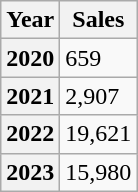<table class="wikitable">
<tr>
<th>Year</th>
<th>Sales</th>
</tr>
<tr>
<th>2020</th>
<td>659</td>
</tr>
<tr>
<th>2021</th>
<td>2,907</td>
</tr>
<tr>
<th>2022</th>
<td>19,621</td>
</tr>
<tr>
<th>2023</th>
<td>15,980</td>
</tr>
</table>
